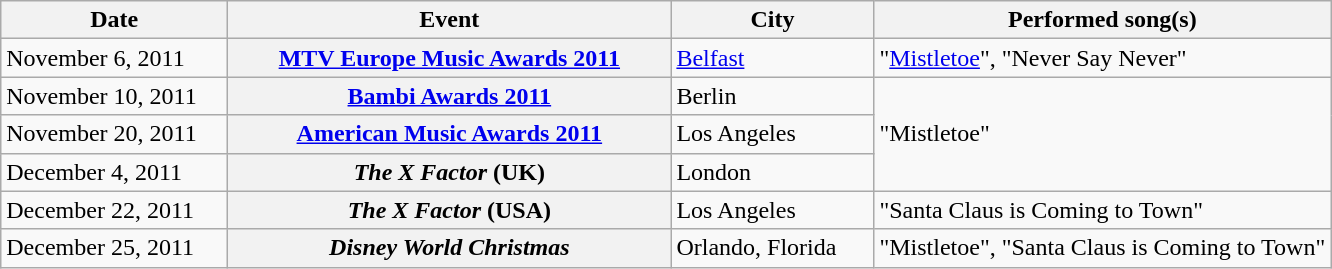<table class="wikitable sortable plainrowheaders">
<tr>
<th scope="col" style="width:9em;">Date</th>
<th scope="col" style="width:18em;">Event</th>
<th scope="col" style="width:8em;">City</th>
<th scope="col">Performed song(s)</th>
</tr>
<tr>
<td>November 6, 2011</td>
<th scope="row"><a href='#'>MTV Europe Music Awards 2011</a></th>
<td><a href='#'>Belfast</a></td>
<td>"<a href='#'>Mistletoe</a>", "Never Say Never"</td>
</tr>
<tr>
<td>November 10, 2011</td>
<th scope="row"><a href='#'>Bambi Awards 2011</a></th>
<td>Berlin</td>
<td rowspan="3">"Mistletoe"</td>
</tr>
<tr>
<td>November 20, 2011</td>
<th scope="row"><a href='#'>American Music Awards 2011</a></th>
<td>Los Angeles</td>
</tr>
<tr>
<td>December 4, 2011</td>
<th scope="row"><em>The X Factor</em> (UK)</th>
<td>London</td>
</tr>
<tr>
<td>December 22, 2011</td>
<th scope="row"><em>The X Factor</em> (USA)</th>
<td>Los Angeles</td>
<td>"Santa Claus is Coming to Town"</td>
</tr>
<tr>
<td>December 25, 2011</td>
<th scope="row"><em>Disney World  Christmas</em></th>
<td>Orlando, Florida</td>
<td>"Mistletoe", "Santa Claus is Coming to Town"</td>
</tr>
</table>
